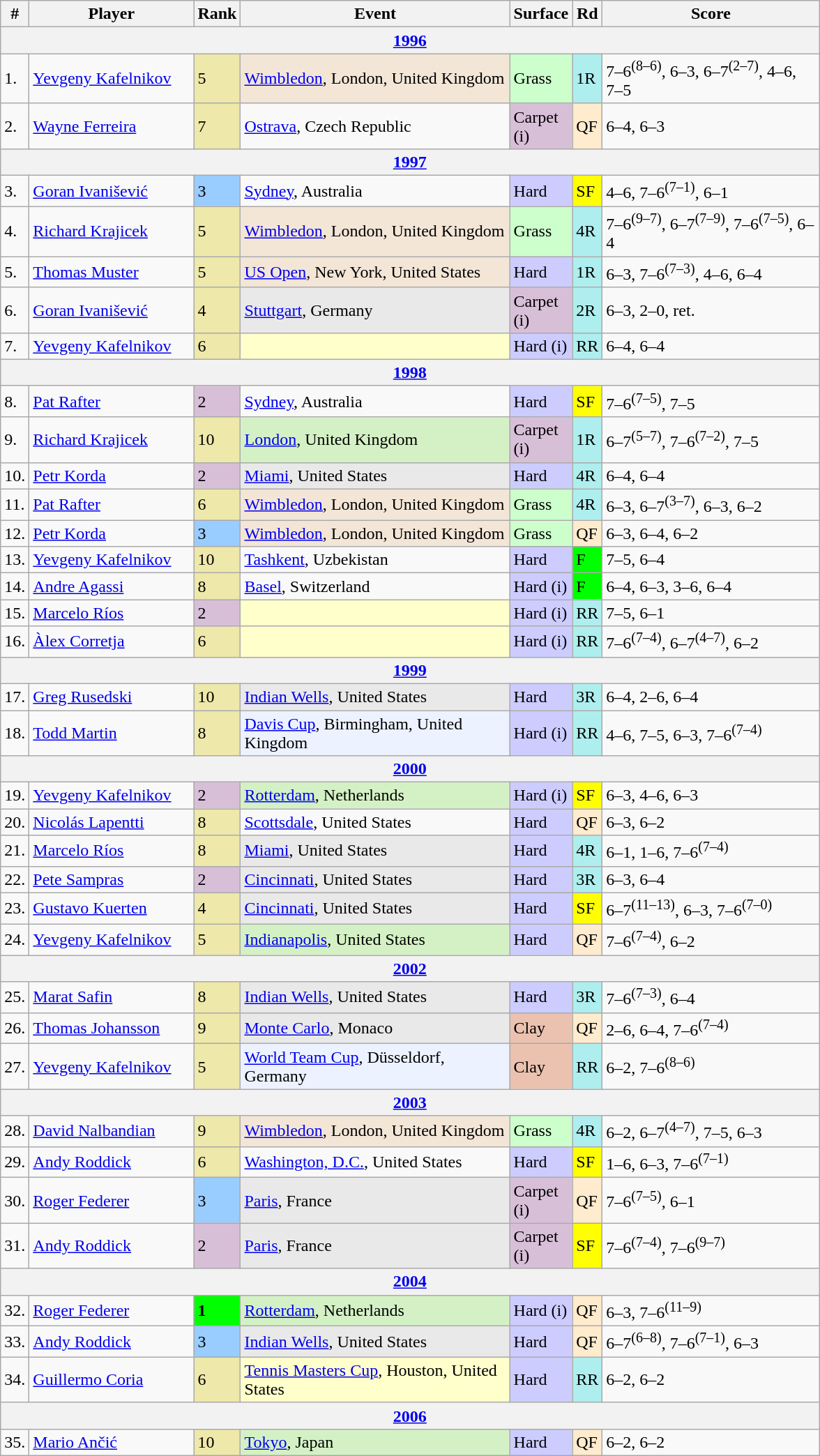<table class="wikitable sortable">
<tr>
<th width="10">#</th>
<th width="150">Player</th>
<th width="10">Rank</th>
<th width="250">Event</th>
<th width="20">Surface</th>
<th width="10">Rd</th>
<th width="200">Score</th>
</tr>
<tr>
<th colspan="7"><a href='#'>1996</a></th>
</tr>
<tr>
<td>1.</td>
<td> <a href='#'>Yevgeny Kafelnikov</a></td>
<td bgcolor=EEE8AA>5</td>
<td bgcolor=f3e6d7><a href='#'>Wimbledon</a>, London, United Kingdom</td>
<td bgcolor=#cfc>Grass</td>
<td bgcolor=afeeee>1R</td>
<td>7–6<sup>(8–6)</sup>, 6–3, 6–7<sup>(2–7)</sup>, 4–6, 7–5</td>
</tr>
<tr>
<td>2.</td>
<td> <a href='#'>Wayne Ferreira</a></td>
<td bgcolor=EEE8AA>7</td>
<td><a href='#'>Ostrava</a>, Czech Republic</td>
<td bgcolor=thistle>Carpet (i)</td>
<td bgcolor=ffebcd>QF</td>
<td>6–4, 6–3</td>
</tr>
<tr>
<th colspan="7"><a href='#'>1997</a></th>
</tr>
<tr>
<td>3.</td>
<td> <a href='#'>Goran Ivanišević</a></td>
<td bgcolor=99ccff>3</td>
<td><a href='#'>Sydney</a>, Australia</td>
<td bgcolor=CCCCFF>Hard</td>
<td bgcolor=yellow>SF</td>
<td>4–6, 7–6<sup>(7–1)</sup>, 6–1</td>
</tr>
<tr>
<td>4.</td>
<td> <a href='#'>Richard Krajicek</a></td>
<td bgcolor=EEE8AA>5</td>
<td bgcolor=f3e6d7><a href='#'>Wimbledon</a>, London, United Kingdom</td>
<td bgcolor=#cfc>Grass</td>
<td bgcolor=afeeee>4R</td>
<td>7–6<sup>(9–7)</sup>, 6–7<sup>(7–9)</sup>, 7–6<sup>(7–5)</sup>, 6–4</td>
</tr>
<tr>
<td>5.</td>
<td> <a href='#'>Thomas Muster</a></td>
<td bgcolor=EEE8AA>5</td>
<td bgcolor=f3e6d7><a href='#'>US Open</a>, New York, United States</td>
<td bgcolor=CCCCFF>Hard</td>
<td bgcolor=afeeee>1R</td>
<td>6–3, 7–6<sup>(7–3)</sup>, 4–6, 6–4</td>
</tr>
<tr>
<td>6.</td>
<td> <a href='#'>Goran Ivanišević</a></td>
<td bgcolor=EEE8AA>4</td>
<td bgcolor=e9e9e9><a href='#'>Stuttgart</a>, Germany</td>
<td bgcolor=thistle>Carpet (i)</td>
<td bgcolor=afeeee>2R</td>
<td>6–3, 2–0, ret.</td>
</tr>
<tr>
<td>7.</td>
<td> <a href='#'>Yevgeny Kafelnikov</a></td>
<td bgcolor=EEE8AA>6</td>
<td bgcolor=ffffcc></td>
<td bgcolor=CCCCFF>Hard (i)</td>
<td bgcolor=afeeee>RR</td>
<td>6–4, 6–4</td>
</tr>
<tr>
<th colspan="7"><a href='#'>1998</a></th>
</tr>
<tr>
<td>8.</td>
<td> <a href='#'>Pat Rafter</a></td>
<td bgcolor=thistle>2</td>
<td><a href='#'>Sydney</a>, Australia</td>
<td bgcolor=CCCCFF>Hard</td>
<td bgcolor=yellow>SF</td>
<td>7–6<sup>(7–5)</sup>, 7–5</td>
</tr>
<tr>
<td>9.</td>
<td> <a href='#'>Richard Krajicek</a></td>
<td bgcolor=EEE8AA>10</td>
<td bgcolor=d4f1c5><a href='#'>London</a>, United Kingdom</td>
<td bgcolor=thistle>Carpet (i)</td>
<td bgcolor=afeeee>1R</td>
<td>6–7<sup>(5–7)</sup>, 7–6<sup>(7–2)</sup>, 7–5</td>
</tr>
<tr>
<td>10.</td>
<td> <a href='#'>Petr Korda</a></td>
<td bgcolor=thistle>2</td>
<td bgcolor=e9e9e9><a href='#'>Miami</a>, United States</td>
<td bgcolor=CCCCFF>Hard</td>
<td bgcolor=afeeee>4R</td>
<td>6–4, 6–4</td>
</tr>
<tr>
<td>11.</td>
<td> <a href='#'>Pat Rafter</a></td>
<td bgcolor=EEE8AA>6</td>
<td bgcolor=f3e6d7><a href='#'>Wimbledon</a>, London, United Kingdom</td>
<td bgcolor=#cfc>Grass</td>
<td bgcolor=afeeee>4R</td>
<td>6–3, 6–7<sup>(3–7)</sup>, 6–3, 6–2</td>
</tr>
<tr>
<td>12.</td>
<td> <a href='#'>Petr Korda</a></td>
<td bgcolor=99ccff>3</td>
<td bgcolor=f3e6d7><a href='#'>Wimbledon</a>, London, United Kingdom</td>
<td bgcolor=#cfc>Grass</td>
<td bgcolor=ffebcd>QF</td>
<td>6–3, 6–4, 6–2</td>
</tr>
<tr>
<td>13.</td>
<td> <a href='#'>Yevgeny Kafelnikov</a></td>
<td bgcolor=EEE8AA>10</td>
<td><a href='#'>Tashkent</a>, Uzbekistan</td>
<td bgcolor=CCCCFF>Hard</td>
<td bgcolor=lime>F</td>
<td>7–5, 6–4</td>
</tr>
<tr>
<td>14.</td>
<td> <a href='#'>Andre Agassi</a></td>
<td bgcolor=EEE8AA>8</td>
<td><a href='#'>Basel</a>, Switzerland</td>
<td bgcolor=CCCCFF>Hard (i)</td>
<td bgcolor=lime>F</td>
<td>6–4, 6–3, 3–6, 6–4</td>
</tr>
<tr>
<td>15.</td>
<td> <a href='#'>Marcelo Ríos</a></td>
<td bgcolor=thistle>2</td>
<td bgcolor=ffffcc></td>
<td bgcolor=CCCCFF>Hard (i)</td>
<td bgcolor=afeeee>RR</td>
<td>7–5, 6–1</td>
</tr>
<tr>
<td>16.</td>
<td> <a href='#'>Àlex Corretja</a></td>
<td bgcolor=EEE8AA>6</td>
<td bgcolor=ffffcc></td>
<td bgcolor=CCCCFF>Hard (i)</td>
<td bgcolor=afeeee>RR</td>
<td>7–6<sup>(7–4)</sup>, 6–7<sup>(4–7)</sup>, 6–2</td>
</tr>
<tr>
<th colspan="7"><a href='#'>1999</a></th>
</tr>
<tr>
<td>17.</td>
<td> <a href='#'>Greg Rusedski</a></td>
<td bgcolor=EEE8AA>10</td>
<td bgcolor=e9e9e9><a href='#'>Indian Wells</a>, United States</td>
<td bgcolor=CCCCFF>Hard</td>
<td bgcolor=afeeee>3R</td>
<td>6–4, 2–6, 6–4</td>
</tr>
<tr>
<td>18.</td>
<td> <a href='#'>Todd Martin</a></td>
<td bgcolor=EEE8AA>8</td>
<td bgcolor=ECF2FF><a href='#'>Davis Cup</a>, Birmingham, United Kingdom</td>
<td bgcolor=CCCCFF>Hard (i)</td>
<td bgcolor=afeeee>RR</td>
<td>4–6, 7–5, 6–3, 7–6<sup>(7–4)</sup></td>
</tr>
<tr>
<th colspan="7"><a href='#'>2000</a></th>
</tr>
<tr>
<td>19.</td>
<td> <a href='#'>Yevgeny Kafelnikov</a></td>
<td bgcolor=thistle>2</td>
<td bgcolor=d4f1c5><a href='#'>Rotterdam</a>, Netherlands</td>
<td bgcolor=CCCCFF>Hard (i)</td>
<td bgcolor=yellow>SF</td>
<td>6–3, 4–6, 6–3</td>
</tr>
<tr>
<td>20.</td>
<td> <a href='#'>Nicolás Lapentti</a></td>
<td bgcolor=EEE8AA>8</td>
<td><a href='#'>Scottsdale</a>, United States</td>
<td bgcolor=CCCCFF>Hard</td>
<td bgcolor=ffebcd>QF</td>
<td>6–3, 6–2</td>
</tr>
<tr>
<td>21.</td>
<td> <a href='#'>Marcelo Ríos</a></td>
<td bgcolor=EEE8AA>8</td>
<td bgcolor=e9e9e9><a href='#'>Miami</a>, United States</td>
<td bgcolor=CCCCFF>Hard</td>
<td bgcolor=afeeee>4R</td>
<td>6–1, 1–6, 7–6<sup>(7–4)</sup></td>
</tr>
<tr>
<td>22.</td>
<td> <a href='#'>Pete Sampras</a></td>
<td bgcolor=thistle>2</td>
<td bgcolor=e9e9e9><a href='#'>Cincinnati</a>, United States</td>
<td bgcolor=CCCCFF>Hard</td>
<td bgcolor=afeeee>3R</td>
<td>6–3, 6–4</td>
</tr>
<tr>
<td>23.</td>
<td> <a href='#'>Gustavo Kuerten</a></td>
<td bgcolor=EEE8AA>4</td>
<td bgcolor=e9e9e9><a href='#'>Cincinnati</a>, United States</td>
<td bgcolor=CCCCFF>Hard</td>
<td bgcolor=yellow>SF</td>
<td>6–7<sup>(11–13)</sup>, 6–3, 7–6<sup>(7–0)</sup></td>
</tr>
<tr>
<td>24.</td>
<td> <a href='#'>Yevgeny Kafelnikov</a></td>
<td bgcolor=EEE8AA>5</td>
<td bgcolor=d4f1c5><a href='#'>Indianapolis</a>, United States</td>
<td bgcolor=CCCCFF>Hard</td>
<td bgcolor=ffebcd>QF</td>
<td>7–6<sup>(7–4)</sup>, 6–2</td>
</tr>
<tr>
<th colspan="7"><a href='#'>2002</a></th>
</tr>
<tr>
<td>25.</td>
<td> <a href='#'>Marat Safin</a></td>
<td bgcolor=EEE8AA>8</td>
<td bgcolor=e9e9e9><a href='#'>Indian Wells</a>, United States</td>
<td bgcolor=CCCCFF>Hard</td>
<td bgcolor=afeeee>3R</td>
<td>7–6<sup>(7–3)</sup>, 6–4</td>
</tr>
<tr>
<td>26.</td>
<td> <a href='#'>Thomas Johansson</a></td>
<td bgcolor=EEE8AA>9</td>
<td bgcolor=e9e9e9><a href='#'>Monte Carlo</a>, Monaco</td>
<td bgcolor=#ebc2af>Clay</td>
<td bgcolor=ffebcd>QF</td>
<td>2–6, 6–4, 7–6<sup>(7–4)</sup></td>
</tr>
<tr>
<td>27.</td>
<td> <a href='#'>Yevgeny Kafelnikov</a></td>
<td bgcolor=EEE8AA>5</td>
<td bgcolor=ECF2FF><a href='#'>World Team Cup</a>, Düsseldorf, Germany</td>
<td bgcolor=#ebc2af>Clay</td>
<td bgcolor=afeeee>RR</td>
<td>6–2, 7–6<sup>(8–6)</sup></td>
</tr>
<tr>
<th colspan="7"><a href='#'>2003</a></th>
</tr>
<tr>
<td>28.</td>
<td> <a href='#'>David Nalbandian</a></td>
<td bgcolor=EEE8AA>9</td>
<td bgcolor=f3e6d7><a href='#'>Wimbledon</a>, London, United Kingdom</td>
<td bgcolor=#cfc>Grass</td>
<td bgcolor=afeeee>4R</td>
<td>6–2, 6–7<sup>(4–7)</sup>, 7–5, 6–3</td>
</tr>
<tr>
<td>29.</td>
<td> <a href='#'>Andy Roddick</a></td>
<td bgcolor=EEE8AA>6</td>
<td><a href='#'>Washington, D.C.</a>, United States</td>
<td bgcolor=CCCCFF>Hard</td>
<td bgcolor=yellow>SF</td>
<td>1–6, 6–3, 7–6<sup>(7–1)</sup></td>
</tr>
<tr>
<td>30.</td>
<td> <a href='#'>Roger Federer</a></td>
<td bgcolor=99ccff>3</td>
<td bgcolor=e9e9e9><a href='#'>Paris</a>, France</td>
<td bgcolor=thistle>Carpet (i)</td>
<td bgcolor=ffebcd>QF</td>
<td>7–6<sup>(7–5)</sup>, 6–1</td>
</tr>
<tr>
<td>31.</td>
<td> <a href='#'>Andy Roddick</a></td>
<td bgcolor=thistle>2</td>
<td bgcolor=e9e9e9><a href='#'>Paris</a>, France</td>
<td bgcolor=thistle>Carpet (i)</td>
<td bgcolor=yellow>SF</td>
<td>7–6<sup>(7–4)</sup>, 7–6<sup>(9–7)</sup></td>
</tr>
<tr>
<th colspan="7"><a href='#'>2004</a></th>
</tr>
<tr>
<td>32.</td>
<td> <a href='#'>Roger Federer</a></td>
<td bgcolor=lime><strong>1</strong></td>
<td bgcolor=d4f1c5><a href='#'>Rotterdam</a>, Netherlands</td>
<td bgcolor=CCCCFF>Hard (i)</td>
<td bgcolor=ffebcd>QF</td>
<td>6–3, 7–6<sup>(11–9)</sup></td>
</tr>
<tr>
<td>33.</td>
<td> <a href='#'>Andy Roddick</a></td>
<td bgcolor=99ccff>3</td>
<td bgcolor=e9e9e9><a href='#'>Indian Wells</a>, United States</td>
<td bgcolor=CCCCFF>Hard</td>
<td bgcolor=ffebcd>QF</td>
<td>6–7<sup>(6–8)</sup>, 7–6<sup>(7–1)</sup>, 6–3</td>
</tr>
<tr>
<td>34.</td>
<td> <a href='#'>Guillermo Coria</a></td>
<td bgcolor=EEE8AA>6</td>
<td bgcolor=ffffcc><a href='#'>Tennis Masters Cup</a>, Houston, United States</td>
<td bgcolor=CCCCFF>Hard</td>
<td bgcolor=afeeee>RR</td>
<td>6–2, 6–2</td>
</tr>
<tr>
<th colspan="7"><a href='#'>2006</a></th>
</tr>
<tr>
<td>35.</td>
<td> <a href='#'>Mario Ančić</a></td>
<td bgcolor=EEE8AA>10</td>
<td bgcolor=d4f1c5><a href='#'>Tokyo</a>, Japan</td>
<td bgcolor=CCCCFF>Hard</td>
<td bgcolor=ffebcd>QF</td>
<td>6–2, 6–2</td>
</tr>
</table>
